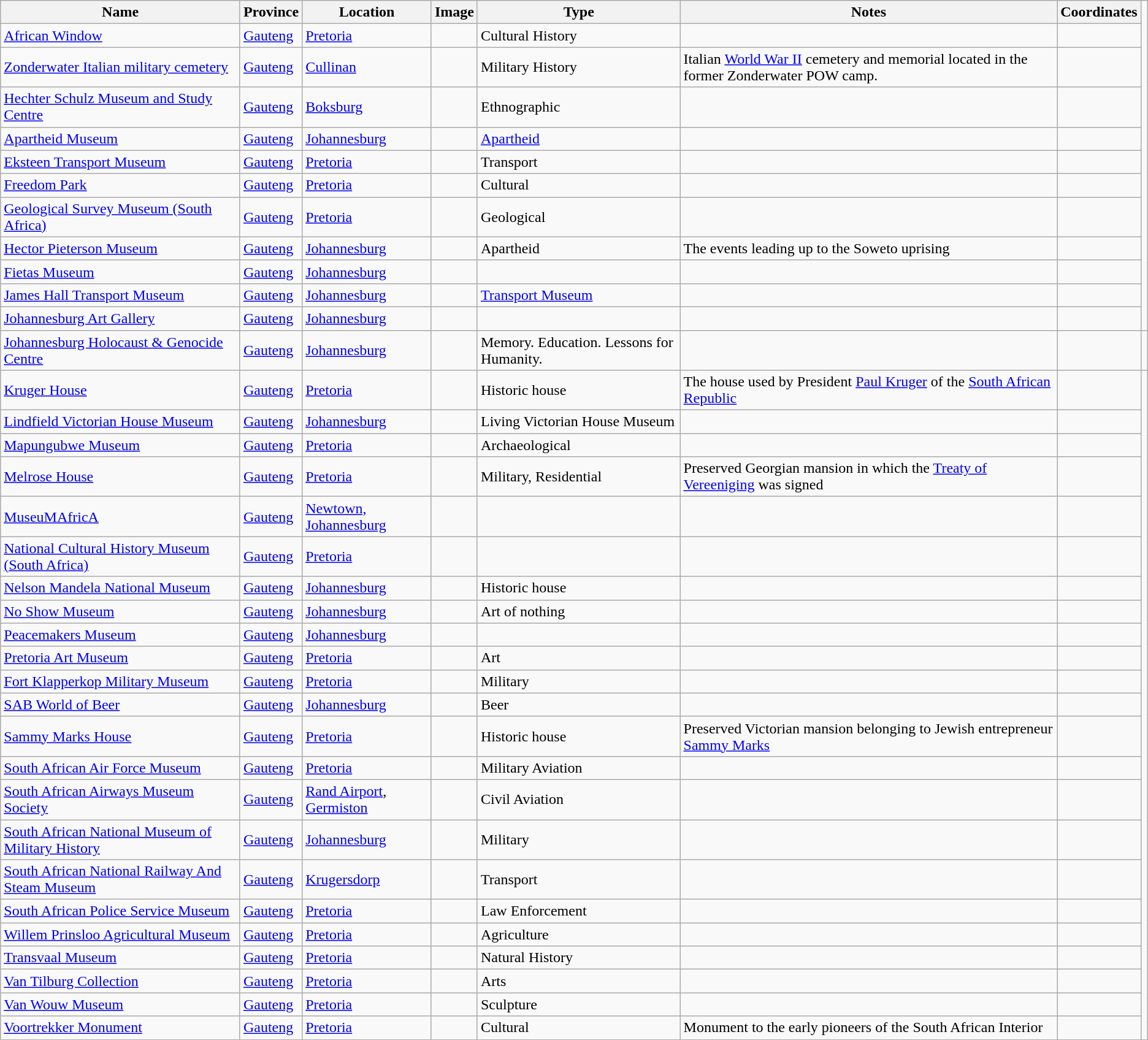<table class="wikitable sortable">
<tr>
<th>Name</th>
<th>Province</th>
<th>Location</th>
<th>Image</th>
<th>Type</th>
<th>Notes</th>
<th>Coordinates</th>
</tr>
<tr>
<td><a href='#'>African Window</a></td>
<td><a href='#'>Gauteng</a></td>
<td><a href='#'>Pretoria</a></td>
<td></td>
<td>Cultural History</td>
<td></td>
<td></td>
</tr>
<tr>
<td><a href='#'>Zonderwater Italian military cemetery</a></td>
<td><a href='#'>Gauteng</a></td>
<td><a href='#'>Cullinan</a></td>
<td></td>
<td>Military History</td>
<td>Italian <a href='#'>World War II</a> cemetery and memorial located in the former Zonderwater POW camp.</td>
<td></td>
</tr>
<tr>
<td><a href='#'>Hechter Schulz Museum and Study Centre</a></td>
<td><a href='#'>Gauteng</a></td>
<td><a href='#'>Boksburg</a></td>
<td></td>
<td>Ethnographic</td>
<td></td>
<td></td>
</tr>
<tr>
<td><a href='#'>Apartheid Museum</a></td>
<td><a href='#'>Gauteng</a></td>
<td><a href='#'>Johannesburg</a></td>
<td></td>
<td><a href='#'>Apartheid</a></td>
<td></td>
<td></td>
</tr>
<tr>
<td><a href='#'>Eksteen Transport Museum</a></td>
<td><a href='#'>Gauteng</a></td>
<td><a href='#'>Pretoria</a></td>
<td></td>
<td>Transport</td>
<td></td>
<td></td>
</tr>
<tr>
<td><a href='#'>Freedom Park</a></td>
<td><a href='#'>Gauteng</a></td>
<td><a href='#'>Pretoria</a></td>
<td></td>
<td>Cultural</td>
<td></td>
<td></td>
</tr>
<tr>
<td><a href='#'>Geological Survey Museum (South Africa)</a></td>
<td><a href='#'>Gauteng</a></td>
<td><a href='#'>Pretoria</a></td>
<td></td>
<td>Geological</td>
<td></td>
<td></td>
</tr>
<tr>
<td><a href='#'>Hector Pieterson Museum</a></td>
<td><a href='#'>Gauteng</a></td>
<td><a href='#'>Johannesburg</a></td>
<td></td>
<td>Apartheid</td>
<td>The events leading up to the Soweto uprising</td>
<td></td>
</tr>
<tr>
<td><a href='#'>Fietas Museum</a></td>
<td><a href='#'>Gauteng</a></td>
<td><a href='#'>Johannesburg</a></td>
<td></td>
<td></td>
<td></td>
<td></td>
</tr>
<tr>
<td><a href='#'>James Hall Transport Museum</a></td>
<td><a href='#'>Gauteng</a></td>
<td><a href='#'>Johannesburg</a></td>
<td></td>
<td><a href='#'>Transport Museum</a></td>
<td></td>
<td></td>
</tr>
<tr>
<td><a href='#'>Johannesburg Art Gallery</a></td>
<td><a href='#'>Gauteng</a></td>
<td><a href='#'>Johannesburg</a></td>
<td></td>
<td></td>
<td></td>
<td></td>
</tr>
<tr>
<td><a href='#'>Johannesburg Holocaust & Genocide Centre</a></td>
<td><a href='#'>Gauteng</a></td>
<td><a href='#'>Johannesburg</a></td>
<td></td>
<td>Memory. Education. Lessons for Humanity.</td>
<td></td>
<td></td>
<td></td>
</tr>
<tr>
<td><a href='#'>Kruger House</a></td>
<td><a href='#'>Gauteng</a></td>
<td><a href='#'>Pretoria</a></td>
<td></td>
<td>Historic house</td>
<td>The house used by President <a href='#'>Paul Kruger</a> of the <a href='#'>South African Republic</a></td>
<td></td>
</tr>
<tr>
<td><a href='#'>Lindfield Victorian House Museum</a></td>
<td><a href='#'>Gauteng</a></td>
<td><a href='#'>Johannesburg</a></td>
<td></td>
<td>Living Victorian House Museum</td>
<td></td>
<td></td>
</tr>
<tr>
<td><a href='#'>Mapungubwe Museum</a></td>
<td><a href='#'>Gauteng</a></td>
<td><a href='#'>Pretoria</a></td>
<td></td>
<td>Archaeological</td>
<td></td>
<td></td>
</tr>
<tr>
<td><a href='#'>Melrose House</a></td>
<td><a href='#'>Gauteng</a></td>
<td><a href='#'>Pretoria</a></td>
<td></td>
<td>Military, Residential</td>
<td>Preserved Georgian mansion in which the <a href='#'>Treaty of Vereeniging</a> was signed</td>
<td></td>
</tr>
<tr>
<td><a href='#'>MuseuMAfricA</a></td>
<td><a href='#'>Gauteng</a></td>
<td><a href='#'>Newtown, Johannesburg</a></td>
<td></td>
<td></td>
<td></td>
<td></td>
</tr>
<tr>
<td><a href='#'>National Cultural History Museum (South Africa)</a></td>
<td><a href='#'>Gauteng</a></td>
<td><a href='#'>Pretoria</a></td>
<td></td>
<td></td>
<td></td>
<td></td>
</tr>
<tr>
<td><a href='#'>Nelson Mandela National Museum</a></td>
<td><a href='#'>Gauteng</a></td>
<td><a href='#'>Johannesburg</a></td>
<td></td>
<td>Historic house</td>
<td></td>
<td></td>
</tr>
<tr>
<td><a href='#'>No Show Museum</a></td>
<td><a href='#'>Gauteng</a></td>
<td><a href='#'>Johannesburg</a></td>
<td></td>
<td>Art of nothing</td>
<td></td>
<td></td>
</tr>
<tr>
<td><a href='#'>Peacemakers Museum</a></td>
<td><a href='#'>Gauteng</a></td>
<td><a href='#'>Johannesburg</a></td>
<td></td>
<td></td>
<td></td>
<td></td>
</tr>
<tr>
<td><a href='#'>Pretoria Art Museum</a></td>
<td><a href='#'>Gauteng</a></td>
<td><a href='#'>Pretoria</a></td>
<td></td>
<td>Art</td>
<td></td>
<td></td>
</tr>
<tr>
<td><a href='#'>Fort Klapperkop Military Museum</a></td>
<td><a href='#'>Gauteng</a></td>
<td><a href='#'>Pretoria</a></td>
<td></td>
<td>Military</td>
<td></td>
<td><br></td>
</tr>
<tr>
<td><a href='#'>SAB World of Beer</a></td>
<td><a href='#'>Gauteng</a></td>
<td><a href='#'>Johannesburg</a></td>
<td></td>
<td>Beer</td>
<td></td>
<td></td>
</tr>
<tr>
<td><a href='#'>Sammy Marks House</a></td>
<td><a href='#'>Gauteng</a></td>
<td><a href='#'>Pretoria</a></td>
<td></td>
<td>Historic house</td>
<td>Preserved Victorian mansion belonging to Jewish entrepreneur <a href='#'>Sammy Marks</a></td>
<td></td>
</tr>
<tr>
<td><a href='#'>South African Air Force Museum</a></td>
<td><a href='#'>Gauteng</a></td>
<td><a href='#'>Pretoria</a></td>
<td></td>
<td>Military Aviation</td>
<td></td>
<td></td>
</tr>
<tr>
<td><a href='#'>South African Airways Museum Society</a></td>
<td><a href='#'>Gauteng</a></td>
<td><a href='#'>Rand Airport</a>, <a href='#'>Germiston</a></td>
<td></td>
<td>Civil Aviation</td>
<td></td>
<td></td>
</tr>
<tr>
<td><a href='#'>South African National Museum of Military History</a></td>
<td><a href='#'>Gauteng</a></td>
<td><a href='#'>Johannesburg</a></td>
<td></td>
<td>Military</td>
<td></td>
<td></td>
</tr>
<tr>
<td><a href='#'>South African National Railway And Steam Museum</a></td>
<td><a href='#'>Gauteng</a></td>
<td><a href='#'>Krugersdorp</a></td>
<td></td>
<td>Transport</td>
<td></td>
<td></td>
</tr>
<tr>
<td><a href='#'>South African Police Service Museum</a></td>
<td><a href='#'>Gauteng</a></td>
<td><a href='#'>Pretoria</a></td>
<td></td>
<td>Law Enforcement</td>
<td></td>
<td></td>
</tr>
<tr>
<td><a href='#'>Willem Prinsloo Agricultural Museum</a></td>
<td><a href='#'>Gauteng</a></td>
<td><a href='#'>Pretoria</a></td>
<td></td>
<td>Agriculture</td>
<td></td>
<td></td>
</tr>
<tr>
<td><a href='#'>Transvaal Museum</a></td>
<td><a href='#'>Gauteng</a></td>
<td><a href='#'>Pretoria</a></td>
<td></td>
<td>Natural History</td>
<td></td>
<td></td>
</tr>
<tr>
<td><a href='#'>Van Tilburg Collection</a></td>
<td><a href='#'>Gauteng</a></td>
<td><a href='#'>Pretoria</a></td>
<td></td>
<td>Arts</td>
<td></td>
<td></td>
</tr>
<tr>
<td><a href='#'>Van Wouw Museum</a></td>
<td><a href='#'>Gauteng</a></td>
<td><a href='#'>Pretoria</a></td>
<td></td>
<td>Sculpture</td>
<td></td>
<td></td>
</tr>
<tr>
<td><a href='#'>Voortrekker Monument</a></td>
<td><a href='#'>Gauteng</a></td>
<td><a href='#'>Pretoria</a></td>
<td></td>
<td>Cultural</td>
<td>Monument to the early pioneers of the South African Interior</td>
<td></td>
</tr>
</table>
